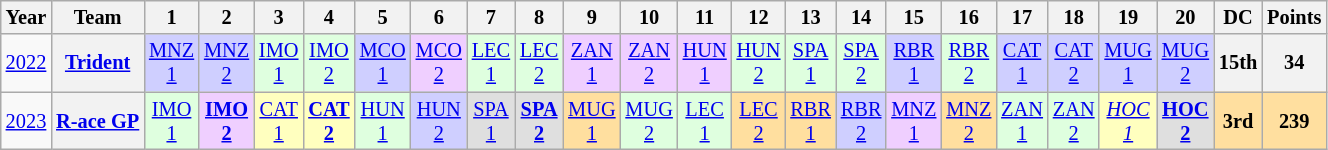<table class="wikitable" style="text-align:center; font-size:85%;">
<tr>
<th>Year</th>
<th>Team</th>
<th>1</th>
<th>2</th>
<th>3</th>
<th>4</th>
<th>5</th>
<th>6</th>
<th>7</th>
<th>8</th>
<th>9</th>
<th>10</th>
<th>11</th>
<th>12</th>
<th>13</th>
<th>14</th>
<th>15</th>
<th>16</th>
<th>17</th>
<th>18</th>
<th>19</th>
<th>20</th>
<th>DC</th>
<th>Points</th>
</tr>
<tr>
<td><a href='#'>2022</a></td>
<th nowrap><a href='#'>Trident</a></th>
<td style="background:#CFCFFF;"><a href='#'>MNZ<br>1</a><br></td>
<td style="background:#CFCFFF;"><a href='#'>MNZ<br>2</a><br></td>
<td style="background:#DFFFDF;"><a href='#'>IMO<br>1</a><br></td>
<td style="background:#DFFFDF;"><a href='#'>IMO<br>2</a><br></td>
<td style="background:#CFCFFF;"><a href='#'>MCO<br>1</a><br></td>
<td style="background:#EFCFFF;"><a href='#'>MCO<br>2</a><br></td>
<td style="background:#DFFFDF;"><a href='#'>LEC<br>1</a><br></td>
<td style="background:#DFFFDF;"><a href='#'>LEC<br>2</a><br></td>
<td style="background:#EFCFFF;"><a href='#'>ZAN<br>1</a><br></td>
<td style="background:#EFCFFF;"><a href='#'>ZAN<br>2</a><br></td>
<td style="background:#EFCFFF;"><a href='#'>HUN<br>1</a><br></td>
<td style="background:#DFFFDF;"><a href='#'>HUN<br>2</a><br></td>
<td style="background:#DFFFDF;"><a href='#'>SPA<br>1</a><br></td>
<td style="background:#DFFFDF;"><a href='#'>SPA<br>2</a><br></td>
<td style="background:#CFCFFF;"><a href='#'>RBR<br>1</a><br></td>
<td style="background:#DFFFDF;"><a href='#'>RBR<br>2</a><br></td>
<td style="background:#CFCFFF;"><a href='#'>CAT<br>1</a><br></td>
<td style="background:#CFCFFF;"><a href='#'>CAT<br>2</a><br></td>
<td style="background:#CFCFFF;"><a href='#'>MUG<br>1</a><br></td>
<td style="background:#CFCFFF;"><a href='#'>MUG<br>2</a><br></td>
<th>15th</th>
<th>34</th>
</tr>
<tr>
<td><a href='#'>2023</a></td>
<th nowrap><a href='#'>R-ace GP</a></th>
<td style="background:#DFFFDF;"><a href='#'>IMO<br>1</a><br></td>
<td style="background:#EFCFFF;"><strong><a href='#'>IMO<br>2</a></strong><br></td>
<td style="background:#FFFFBF;"><a href='#'>CAT<br>1</a><br></td>
<td style="background:#FFFFBF;"><strong><a href='#'>CAT<br>2</a></strong><br></td>
<td style="background:#DFFFDF;"><a href='#'>HUN<br>1</a><br></td>
<td style="background:#CFCFFF;"><a href='#'>HUN<br>2</a><br></td>
<td style="background:#DFDFDF;"><a href='#'>SPA<br>1</a><br></td>
<td style="background:#DFDFDF;"><strong><a href='#'>SPA<br>2</a></strong><br></td>
<td style="background:#FFDF9F;"><a href='#'>MUG<br>1</a><br></td>
<td style="background:#DFFFDF;"><a href='#'>MUG<br>2</a><br></td>
<td style="background:#DFFFDF;"><a href='#'>LEC<br>1</a><br></td>
<td style="background:#FFDF9F;"><a href='#'>LEC<br>2</a><br></td>
<td style="background:#FFDF9F;"><a href='#'>RBR<br>1</a><br></td>
<td style="background:#CFCFFF;"><a href='#'>RBR<br>2</a><br></td>
<td style="background:#EFCFFF;"><a href='#'>MNZ<br>1</a><br></td>
<td style="background:#FFDF9F;"><a href='#'>MNZ<br>2</a><br></td>
<td style="background:#DFFFDF;"><a href='#'>ZAN<br>1</a><br></td>
<td style="background:#DFFFDF;"><a href='#'>ZAN<br>2</a><br></td>
<td style="background:#FFFFBF;"><em><a href='#'>HOC<br>1</a></em><br></td>
<td style="background:#DFDFDF;"><strong><a href='#'>HOC<br>2</a></strong><br></td>
<th style="background:#FFDF9F;">3rd</th>
<th style="background:#FFDF9F;">239</th>
</tr>
</table>
